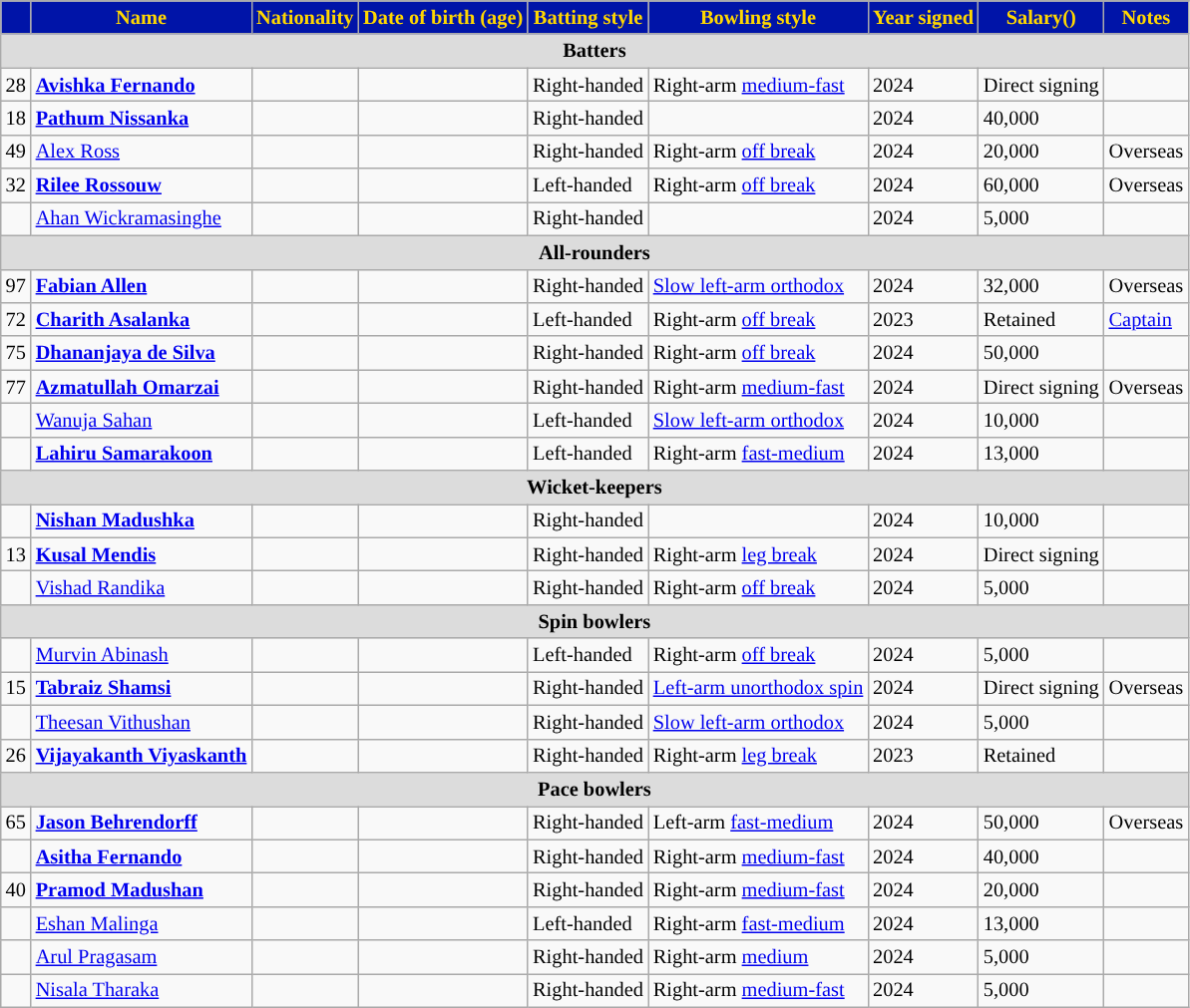<table class="wikitable" style="font-size:85%;">
<tr>
</tr>
<tr>
<th style="background:#0014A8; color:gold; text-align:center;"></th>
<th style="background:#0014A8; color:gold; text-align:center;">Name</th>
<th style="background:#0014A8; color:gold; text-align:center;">Nationality</th>
<th style="background:#0014A8; color:gold; text-align:center;">Date of birth (age)</th>
<th style="background:#0014A8; color:gold; text-align:center;">Batting style</th>
<th style="background:#0014A8; color:gold; text-align:center;">Bowling style</th>
<th style="background:#0014A8; color:gold; text-align:center;">Year signed</th>
<th style="background:#0014A8; color:gold; text-align:center;">Salary()</th>
<th style="background:#0014A8; color:gold; text-align:center;">Notes</th>
</tr>
<tr>
<td colspan="9" style="background:#dcdcdc; text-align:center;"><strong>Batters</strong></td>
</tr>
<tr>
<td style="text-align:center;">28</td>
<td><strong><a href='#'>Avishka Fernando</a></strong></td>
<td></td>
<td></td>
<td>Right-handed</td>
<td>Right-arm <a href='#'>medium-fast</a></td>
<td>2024</td>
<td>Direct signing</td>
<td></td>
</tr>
<tr>
<td style="text-align:center;">18</td>
<td><strong><a href='#'>Pathum Nissanka</a></strong></td>
<td></td>
<td></td>
<td>Right-handed</td>
<td></td>
<td>2024</td>
<td>40,000</td>
<td></td>
</tr>
<tr>
<td style="text-align:center;">49</td>
<td><a href='#'>Alex Ross</a></td>
<td></td>
<td></td>
<td>Right-handed</td>
<td>Right-arm <a href='#'>off break</a></td>
<td>2024</td>
<td>20,000</td>
<td>Overseas</td>
</tr>
<tr>
<td style="text-align:center;">32</td>
<td><strong><a href='#'>Rilee Rossouw</a></strong></td>
<td></td>
<td></td>
<td>Left-handed</td>
<td>Right-arm <a href='#'>off break</a></td>
<td>2024</td>
<td>60,000</td>
<td>Overseas</td>
</tr>
<tr>
<td></td>
<td><a href='#'>Ahan Wickramasinghe</a></td>
<td></td>
<td></td>
<td>Right-handed</td>
<td></td>
<td>2024</td>
<td>5,000</td>
<td></td>
</tr>
<tr>
<td colspan="9" style="background: #DCDCDC" align="center"><strong>All-rounders</strong></td>
</tr>
<tr>
<td style="text-align:center;">97</td>
<td><strong><a href='#'>Fabian Allen</a></strong></td>
<td></td>
<td></td>
<td>Right-handed</td>
<td><a href='#'>Slow left-arm orthodox</a></td>
<td>2024</td>
<td>32,000</td>
<td>Overseas</td>
</tr>
<tr>
<td style="text-align:center">72</td>
<td><strong><a href='#'>Charith Asalanka</a></strong></td>
<td></td>
<td></td>
<td>Left-handed</td>
<td>Right-arm <a href='#'>off break</a></td>
<td>2023</td>
<td>Retained</td>
<td><a href='#'>Captain</a></td>
</tr>
<tr>
<td style="text-align:center;">75</td>
<td><strong><a href='#'>Dhananjaya de Silva</a></strong></td>
<td></td>
<td></td>
<td>Right-handed</td>
<td>Right-arm <a href='#'>off break</a></td>
<td>2024</td>
<td>50,000</td>
<td></td>
</tr>
<tr>
<td style="text-align:center;">77</td>
<td><strong><a href='#'>Azmatullah Omarzai</a></strong></td>
<td></td>
<td></td>
<td>Right-handed</td>
<td>Right-arm <a href='#'>medium-fast</a></td>
<td>2024</td>
<td>Direct signing</td>
<td>Overseas</td>
</tr>
<tr>
<td></td>
<td><a href='#'>Wanuja Sahan</a></td>
<td></td>
<td></td>
<td>Left-handed</td>
<td><a href='#'>Slow left-arm orthodox</a></td>
<td>2024</td>
<td>10,000</td>
<td></td>
</tr>
<tr>
<td></td>
<td><strong><a href='#'>Lahiru Samarakoon</a></strong></td>
<td></td>
<td></td>
<td>Left-handed</td>
<td>Right-arm <a href='#'>fast-medium</a></td>
<td>2024</td>
<td>13,000</td>
<td></td>
</tr>
<tr>
<td colspan="9" style="background: #DCDCDC" align="center"><strong>Wicket-keepers</strong></td>
</tr>
<tr>
<td></td>
<td><strong><a href='#'>Nishan Madushka</a></strong></td>
<td></td>
<td></td>
<td>Right-handed</td>
<td></td>
<td>2024</td>
<td>10,000</td>
<td></td>
</tr>
<tr>
<td style="text-align:center;">13</td>
<td><strong><a href='#'>Kusal Mendis</a></strong></td>
<td></td>
<td></td>
<td>Right-handed</td>
<td>Right-arm <a href='#'>leg break</a></td>
<td>2024</td>
<td>Direct signing</td>
<td></td>
</tr>
<tr>
<td></td>
<td><a href='#'>Vishad Randika</a></td>
<td></td>
<td></td>
<td>Right-handed</td>
<td>Right-arm <a href='#'>off break</a></td>
<td>2024</td>
<td>5,000</td>
<td></td>
</tr>
<tr>
<td colspan="9" style="background: #DCDCDC" align="center"><strong>Spin bowlers</strong></td>
</tr>
<tr>
<td></td>
<td><a href='#'>Murvin Abinash</a></td>
<td></td>
<td></td>
<td>Left-handed</td>
<td>Right-arm <a href='#'>off break</a></td>
<td>2024</td>
<td>5,000</td>
<td></td>
</tr>
<tr>
<td style="text-align:center;">15</td>
<td><strong><a href='#'>Tabraiz Shamsi</a></strong></td>
<td></td>
<td></td>
<td>Right-handed</td>
<td><a href='#'>Left-arm unorthodox spin</a></td>
<td>2024</td>
<td>Direct signing</td>
<td>Overseas</td>
</tr>
<tr>
<td></td>
<td><a href='#'>Theesan Vithushan</a></td>
<td></td>
<td></td>
<td>Right-handed</td>
<td><a href='#'>Slow left-arm orthodox</a></td>
<td>2024</td>
<td>5,000</td>
<td></td>
</tr>
<tr>
<td style="text-align:center;">26</td>
<td><strong><a href='#'>Vijayakanth Viyaskanth</a></strong></td>
<td></td>
<td></td>
<td>Right-handed</td>
<td>Right-arm <a href='#'>leg break</a></td>
<td>2023</td>
<td>Retained</td>
<td></td>
</tr>
<tr>
<td colspan="9" style="background: #DCDCDC" align="center"><strong>Pace bowlers</strong></td>
</tr>
<tr>
<td style="text-align:center;">65</td>
<td><strong><a href='#'>Jason Behrendorff</a></strong></td>
<td></td>
<td></td>
<td>Right-handed</td>
<td>Left-arm <a href='#'>fast-medium</a></td>
<td>2024</td>
<td>50,000</td>
<td>Overseas</td>
</tr>
<tr>
<td style="text-align:center;"></td>
<td><strong><a href='#'>Asitha Fernando</a></strong></td>
<td></td>
<td></td>
<td>Right-handed</td>
<td>Right-arm <a href='#'>medium-fast</a></td>
<td>2024</td>
<td>40,000</td>
<td></td>
</tr>
<tr>
<td style="text-align:center;">40</td>
<td><strong><a href='#'>Pramod Madushan</a></strong></td>
<td></td>
<td></td>
<td>Right-handed</td>
<td>Right-arm <a href='#'>medium-fast</a></td>
<td>2024</td>
<td>20,000</td>
<td></td>
</tr>
<tr>
<td></td>
<td><a href='#'>Eshan Malinga</a></td>
<td></td>
<td></td>
<td>Left-handed</td>
<td>Right-arm <a href='#'>fast-medium</a></td>
<td>2024</td>
<td>13,000</td>
<td></td>
</tr>
<tr>
<td></td>
<td><a href='#'>Arul Pragasam</a></td>
<td></td>
<td></td>
<td>Right-handed</td>
<td>Right-arm <a href='#'>medium</a></td>
<td>2024</td>
<td>5,000</td>
<td></td>
</tr>
<tr>
<td></td>
<td><a href='#'>Nisala Tharaka</a></td>
<td></td>
<td></td>
<td>Right-handed</td>
<td>Right-arm <a href='#'>medium-fast</a></td>
<td>2024</td>
<td>5,000</td>
<td></td>
</tr>
</table>
